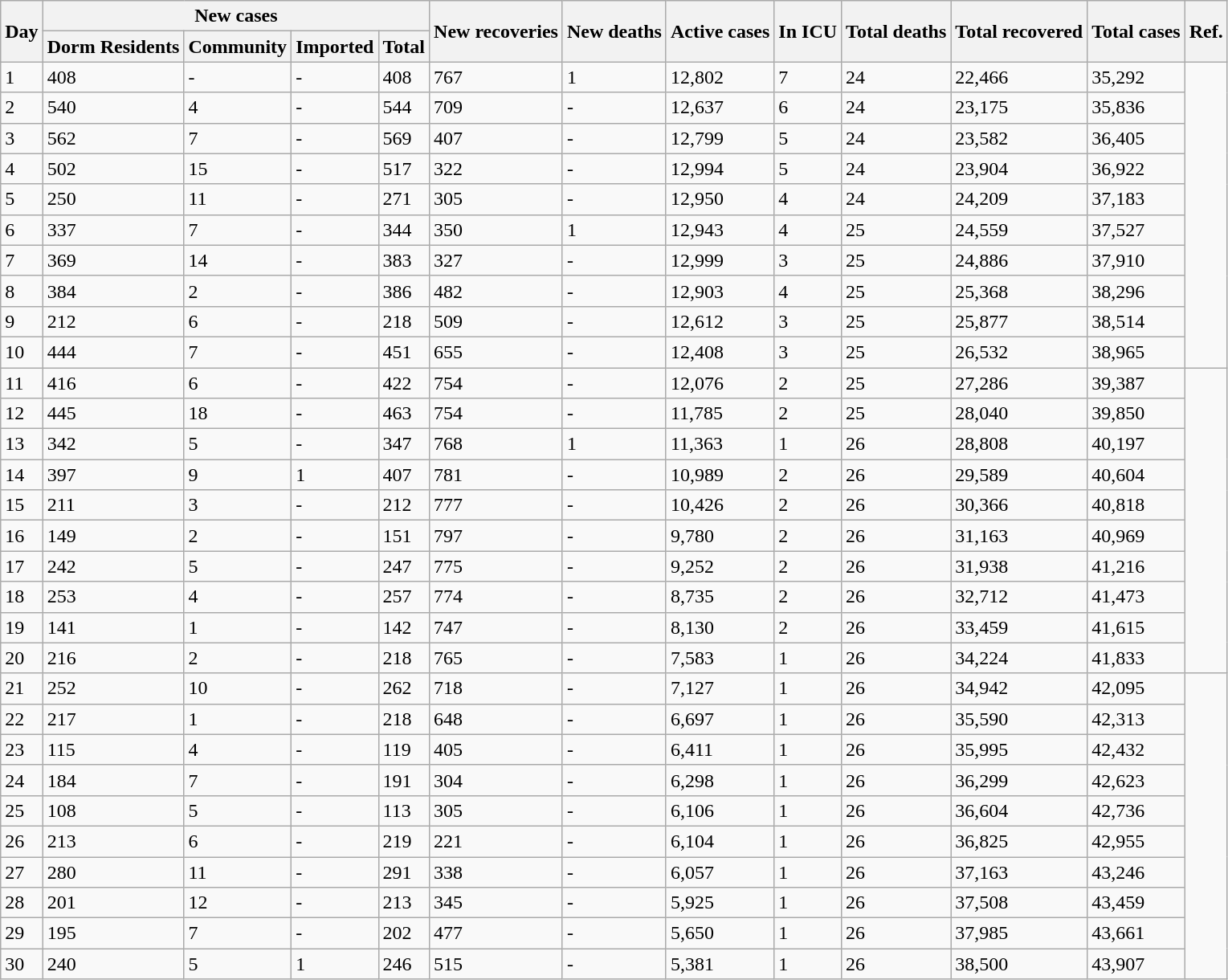<table class="wikitable">
<tr>
<th rowspan="2">Day</th>
<th colspan="4">New cases</th>
<th rowspan="2">New recoveries</th>
<th rowspan="2">New deaths</th>
<th rowspan="2">Active cases</th>
<th rowspan="2">In ICU</th>
<th rowspan="2">Total deaths</th>
<th rowspan="2">Total recovered</th>
<th rowspan="2">Total cases</th>
<th rowspan="2">Ref.</th>
</tr>
<tr>
<th>Dorm Residents</th>
<th>Community</th>
<th>Imported</th>
<th>Total</th>
</tr>
<tr>
<td>1</td>
<td>408</td>
<td>-</td>
<td>-</td>
<td>408</td>
<td>767</td>
<td>1</td>
<td>12,802</td>
<td>7</td>
<td>24</td>
<td>22,466</td>
<td>35,292</td>
<td rowspan="10"></td>
</tr>
<tr>
<td>2</td>
<td>540</td>
<td>4</td>
<td>-</td>
<td>544</td>
<td>709</td>
<td>-</td>
<td>12,637</td>
<td>6</td>
<td>24</td>
<td>23,175</td>
<td>35,836</td>
</tr>
<tr>
<td>3</td>
<td>562</td>
<td>7</td>
<td>-</td>
<td>569</td>
<td>407</td>
<td>-</td>
<td>12,799</td>
<td>5</td>
<td>24</td>
<td>23,582</td>
<td>36,405</td>
</tr>
<tr>
<td>4</td>
<td>502</td>
<td>15</td>
<td>-</td>
<td>517</td>
<td>322</td>
<td>-</td>
<td>12,994</td>
<td>5</td>
<td>24</td>
<td>23,904</td>
<td>36,922</td>
</tr>
<tr>
<td>5</td>
<td>250</td>
<td>11</td>
<td>-</td>
<td>271</td>
<td>305</td>
<td>-</td>
<td>12,950</td>
<td>4</td>
<td>24</td>
<td>24,209</td>
<td>37,183</td>
</tr>
<tr>
<td>6</td>
<td>337</td>
<td>7</td>
<td>-</td>
<td>344</td>
<td>350</td>
<td>1</td>
<td>12,943</td>
<td>4</td>
<td>25</td>
<td>24,559</td>
<td>37,527</td>
</tr>
<tr>
<td>7</td>
<td>369</td>
<td>14</td>
<td>-</td>
<td>383</td>
<td>327</td>
<td>-</td>
<td>12,999</td>
<td>3</td>
<td>25</td>
<td>24,886</td>
<td>37,910</td>
</tr>
<tr>
<td>8</td>
<td>384</td>
<td>2</td>
<td>-</td>
<td>386</td>
<td>482</td>
<td>-</td>
<td>12,903</td>
<td>4</td>
<td>25</td>
<td>25,368</td>
<td>38,296</td>
</tr>
<tr>
<td>9</td>
<td>212</td>
<td>6</td>
<td>-</td>
<td>218</td>
<td>509</td>
<td>-</td>
<td>12,612</td>
<td>3</td>
<td>25</td>
<td>25,877</td>
<td>38,514</td>
</tr>
<tr>
<td>10</td>
<td>444</td>
<td>7</td>
<td>-</td>
<td>451</td>
<td>655</td>
<td>-</td>
<td>12,408</td>
<td>3</td>
<td>25</td>
<td>26,532</td>
<td>38,965</td>
</tr>
<tr>
<td>11</td>
<td>416</td>
<td>6</td>
<td>-</td>
<td>422</td>
<td>754</td>
<td>-</td>
<td>12,076</td>
<td>2</td>
<td>25</td>
<td>27,286</td>
<td>39,387</td>
<td rowspan="10"></td>
</tr>
<tr>
<td>12</td>
<td>445</td>
<td>18</td>
<td>-</td>
<td>463</td>
<td>754</td>
<td>-</td>
<td>11,785</td>
<td>2</td>
<td>25</td>
<td>28,040</td>
<td>39,850</td>
</tr>
<tr>
<td>13</td>
<td>342</td>
<td>5</td>
<td>-</td>
<td>347</td>
<td>768</td>
<td>1</td>
<td>11,363</td>
<td>1</td>
<td>26</td>
<td>28,808</td>
<td>40,197</td>
</tr>
<tr>
<td>14</td>
<td>397</td>
<td>9</td>
<td>1</td>
<td>407</td>
<td>781</td>
<td>-</td>
<td>10,989</td>
<td>2</td>
<td>26</td>
<td>29,589</td>
<td>40,604</td>
</tr>
<tr>
<td>15</td>
<td>211</td>
<td>3</td>
<td>-</td>
<td>212</td>
<td>777</td>
<td>-</td>
<td>10,426</td>
<td>2</td>
<td>26</td>
<td>30,366</td>
<td>40,818</td>
</tr>
<tr>
<td>16</td>
<td>149</td>
<td>2</td>
<td>-</td>
<td>151</td>
<td>797</td>
<td>-</td>
<td>9,780</td>
<td>2</td>
<td>26</td>
<td>31,163</td>
<td>40,969</td>
</tr>
<tr>
<td>17</td>
<td>242</td>
<td>5</td>
<td>-</td>
<td>247</td>
<td>775</td>
<td>-</td>
<td>9,252</td>
<td>2</td>
<td>26</td>
<td>31,938</td>
<td>41,216</td>
</tr>
<tr>
<td>18</td>
<td>253</td>
<td>4</td>
<td>-</td>
<td>257</td>
<td>774</td>
<td>-</td>
<td>8,735</td>
<td>2</td>
<td>26</td>
<td>32,712</td>
<td>41,473</td>
</tr>
<tr>
<td>19</td>
<td>141</td>
<td>1</td>
<td>-</td>
<td>142</td>
<td>747</td>
<td>-</td>
<td>8,130</td>
<td>2</td>
<td>26</td>
<td>33,459</td>
<td>41,615</td>
</tr>
<tr>
<td>20</td>
<td>216</td>
<td>2</td>
<td>-</td>
<td>218</td>
<td>765</td>
<td>-</td>
<td>7,583</td>
<td>1</td>
<td>26</td>
<td>34,224</td>
<td>41,833</td>
</tr>
<tr>
<td>21</td>
<td>252</td>
<td>10</td>
<td>-</td>
<td>262</td>
<td>718</td>
<td>-</td>
<td>7,127</td>
<td>1</td>
<td>26</td>
<td>34,942</td>
<td>42,095</td>
<td rowspan="10"></td>
</tr>
<tr>
<td>22</td>
<td>217</td>
<td>1</td>
<td>-</td>
<td>218</td>
<td>648</td>
<td>-</td>
<td>6,697</td>
<td>1</td>
<td>26</td>
<td>35,590</td>
<td>42,313</td>
</tr>
<tr>
<td>23</td>
<td>115</td>
<td>4</td>
<td>-</td>
<td>119</td>
<td>405</td>
<td>-</td>
<td>6,411</td>
<td>1</td>
<td>26</td>
<td>35,995</td>
<td>42,432</td>
</tr>
<tr>
<td>24</td>
<td>184</td>
<td>7</td>
<td>-</td>
<td>191</td>
<td>304</td>
<td>-</td>
<td>6,298</td>
<td>1</td>
<td>26</td>
<td>36,299</td>
<td>42,623</td>
</tr>
<tr>
<td>25</td>
<td>108</td>
<td>5</td>
<td>-</td>
<td>113</td>
<td>305</td>
<td>-</td>
<td>6,106</td>
<td>1</td>
<td>26</td>
<td>36,604</td>
<td>42,736</td>
</tr>
<tr>
<td>26</td>
<td>213</td>
<td>6</td>
<td>-</td>
<td>219</td>
<td>221</td>
<td>-</td>
<td>6,104</td>
<td>1</td>
<td>26</td>
<td>36,825</td>
<td>42,955</td>
</tr>
<tr>
<td>27</td>
<td>280</td>
<td>11</td>
<td>-</td>
<td>291</td>
<td>338</td>
<td>-</td>
<td>6,057</td>
<td>1</td>
<td>26</td>
<td>37,163</td>
<td>43,246</td>
</tr>
<tr>
<td>28</td>
<td>201</td>
<td>12</td>
<td>-</td>
<td>213</td>
<td>345</td>
<td>-</td>
<td>5,925</td>
<td>1</td>
<td>26</td>
<td>37,508</td>
<td>43,459</td>
</tr>
<tr>
<td>29</td>
<td>195</td>
<td>7</td>
<td>-</td>
<td>202</td>
<td>477</td>
<td>-</td>
<td>5,650</td>
<td>1</td>
<td>26</td>
<td>37,985</td>
<td>43,661</td>
</tr>
<tr>
<td>30</td>
<td>240</td>
<td>5</td>
<td>1</td>
<td>246</td>
<td>515</td>
<td>-</td>
<td>5,381</td>
<td>1</td>
<td>26</td>
<td>38,500</td>
<td>43,907</td>
</tr>
</table>
